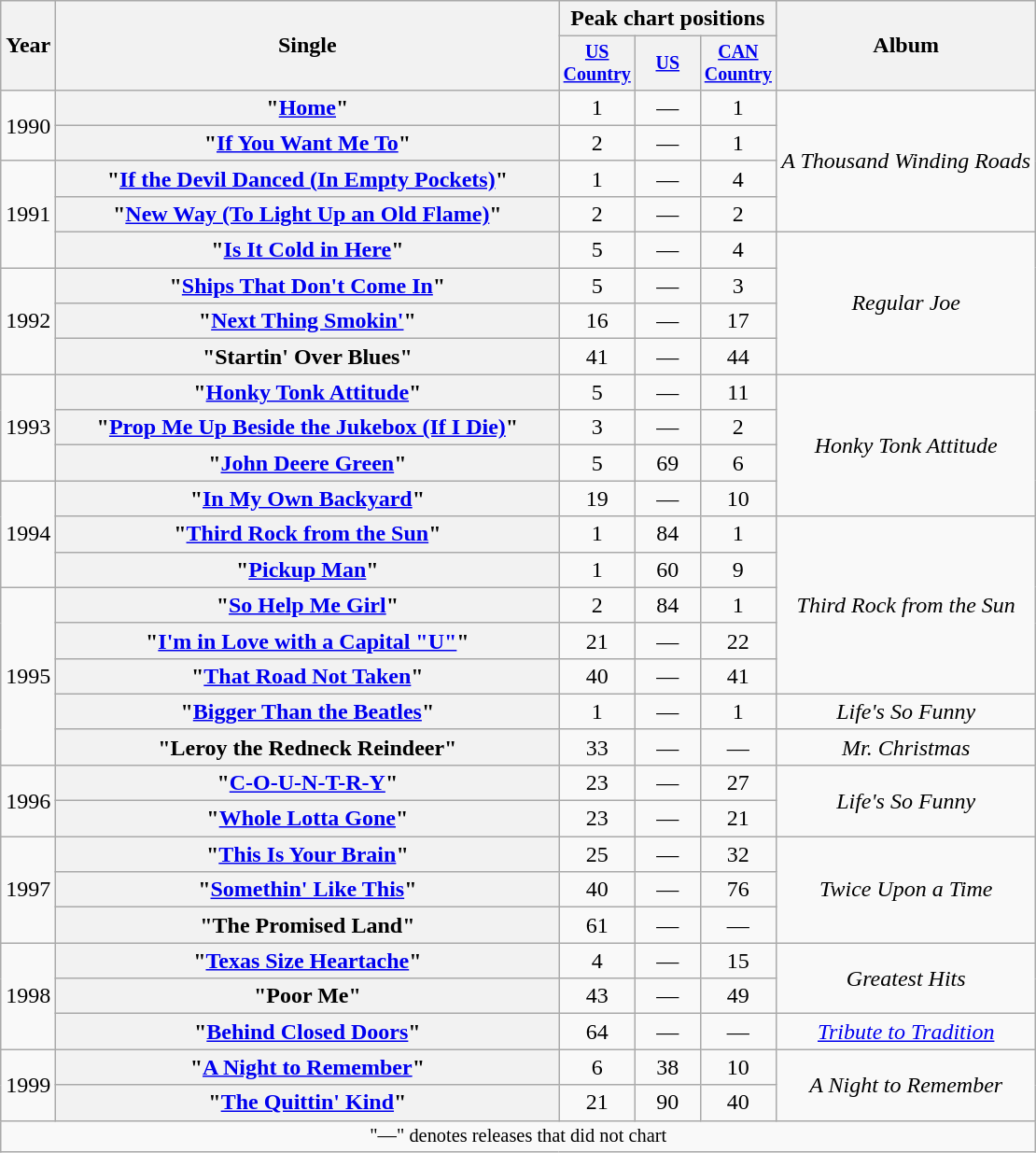<table class="wikitable plainrowheaders" style="text-align:center;">
<tr>
<th rowspan="2">Year</th>
<th rowspan="2" style="width:22em;">Single</th>
<th colspan="3">Peak chart positions</th>
<th rowspan="2">Album</th>
</tr>
<tr style="font-size:smaller;">
<th width="40"><a href='#'>US Country</a><br></th>
<th width="40"><a href='#'>US</a><br></th>
<th width="40"><a href='#'>CAN Country</a><br></th>
</tr>
<tr>
<td rowspan="2">1990</td>
<th scope="row">"<a href='#'>Home</a>"</th>
<td>1</td>
<td>—</td>
<td>1</td>
<td rowspan="4"><em>A Thousand Winding Roads</em></td>
</tr>
<tr>
<th scope="row">"<a href='#'>If You Want Me To</a>"</th>
<td>2</td>
<td>—</td>
<td>1</td>
</tr>
<tr>
<td rowspan="3">1991</td>
<th scope="row">"<a href='#'>If the Devil Danced (In Empty Pockets)</a>"</th>
<td>1</td>
<td>—</td>
<td>4</td>
</tr>
<tr>
<th scope="row">"<a href='#'>New Way (To Light Up an Old Flame)</a>"</th>
<td>2</td>
<td>—</td>
<td>2</td>
</tr>
<tr>
<th scope="row">"<a href='#'>Is It Cold in Here</a>"</th>
<td>5</td>
<td>—</td>
<td>4</td>
<td rowspan="4"><em>Regular Joe</em></td>
</tr>
<tr>
<td rowspan="3">1992</td>
<th scope="row">"<a href='#'>Ships That Don't Come In</a>"</th>
<td>5</td>
<td>—</td>
<td>3</td>
</tr>
<tr>
<th scope="row">"<a href='#'>Next Thing Smokin'</a>"</th>
<td>16</td>
<td>—</td>
<td>17</td>
</tr>
<tr>
<th scope="row">"Startin' Over Blues"</th>
<td>41</td>
<td>—</td>
<td>44</td>
</tr>
<tr>
<td rowspan="3">1993</td>
<th scope="row">"<a href='#'>Honky Tonk Attitude</a>"</th>
<td>5</td>
<td>—</td>
<td>11</td>
<td rowspan="4"><em>Honky Tonk Attitude</em></td>
</tr>
<tr>
<th scope="row">"<a href='#'>Prop Me Up Beside the Jukebox (If I Die)</a>"</th>
<td>3</td>
<td>—</td>
<td>2</td>
</tr>
<tr>
<th scope="row">"<a href='#'>John Deere Green</a>"</th>
<td>5</td>
<td>69</td>
<td>6</td>
</tr>
<tr>
<td rowspan="3">1994</td>
<th scope="row">"<a href='#'>In My Own Backyard</a>"</th>
<td>19</td>
<td>—</td>
<td>10</td>
</tr>
<tr>
<th scope="row">"<a href='#'>Third Rock from the Sun</a>"</th>
<td>1</td>
<td>84</td>
<td>1</td>
<td rowspan="5"><em>Third Rock from the Sun</em></td>
</tr>
<tr>
<th scope="row">"<a href='#'>Pickup Man</a>"</th>
<td>1</td>
<td>60</td>
<td>9</td>
</tr>
<tr>
<td rowspan="5">1995</td>
<th scope="row">"<a href='#'>So Help Me Girl</a>"</th>
<td>2</td>
<td>84</td>
<td>1</td>
</tr>
<tr>
<th scope="row">"<a href='#'>I'm in Love with a Capital "U"</a>"</th>
<td>21</td>
<td>—</td>
<td>22</td>
</tr>
<tr>
<th scope="row">"<a href='#'>That Road Not Taken</a>"</th>
<td>40</td>
<td>—</td>
<td>41</td>
</tr>
<tr>
<th scope="row">"<a href='#'>Bigger Than the Beatles</a>"</th>
<td>1</td>
<td>—</td>
<td>1</td>
<td><em>Life's So Funny</em></td>
</tr>
<tr>
<th scope="row">"Leroy the Redneck Reindeer"</th>
<td>33</td>
<td>—</td>
<td>—</td>
<td><em>Mr. Christmas</em></td>
</tr>
<tr>
<td rowspan="2">1996</td>
<th scope="row">"<a href='#'>C-O-U-N-T-R-Y</a>"</th>
<td>23</td>
<td>—</td>
<td>27</td>
<td rowspan="2"><em>Life's So Funny</em></td>
</tr>
<tr>
<th scope="row">"<a href='#'>Whole Lotta Gone</a>"</th>
<td>23</td>
<td>—</td>
<td>21</td>
</tr>
<tr>
<td rowspan="3">1997</td>
<th scope="row">"<a href='#'>This Is Your Brain</a>"</th>
<td>25</td>
<td>—</td>
<td>32</td>
<td rowspan="3"><em>Twice Upon a Time</em></td>
</tr>
<tr>
<th scope="row">"<a href='#'>Somethin' Like This</a>"</th>
<td>40</td>
<td>—</td>
<td>76</td>
</tr>
<tr>
<th scope="row">"The Promised Land"</th>
<td>61</td>
<td>—</td>
<td>—</td>
</tr>
<tr>
<td rowspan="3">1998</td>
<th scope="row">"<a href='#'>Texas Size Heartache</a>"</th>
<td>4</td>
<td>—</td>
<td>15</td>
<td rowspan="2"><em>Greatest Hits</em></td>
</tr>
<tr>
<th scope="row">"Poor Me"</th>
<td>43</td>
<td>—</td>
<td>49</td>
</tr>
<tr>
<th scope="row">"<a href='#'>Behind Closed Doors</a>"</th>
<td>64</td>
<td>—</td>
<td>—</td>
<td><em><a href='#'>Tribute to Tradition</a></em></td>
</tr>
<tr>
<td rowspan="2">1999</td>
<th scope="row">"<a href='#'>A Night to Remember</a>"</th>
<td>6</td>
<td>38</td>
<td>10</td>
<td rowspan="2"><em>A Night to Remember</em></td>
</tr>
<tr>
<th scope="row">"<a href='#'>The Quittin' Kind</a>"</th>
<td>21</td>
<td>90</td>
<td>40</td>
</tr>
<tr>
<td colspan="6" style="font-size:85%">"—" denotes releases that did not chart</td>
</tr>
</table>
